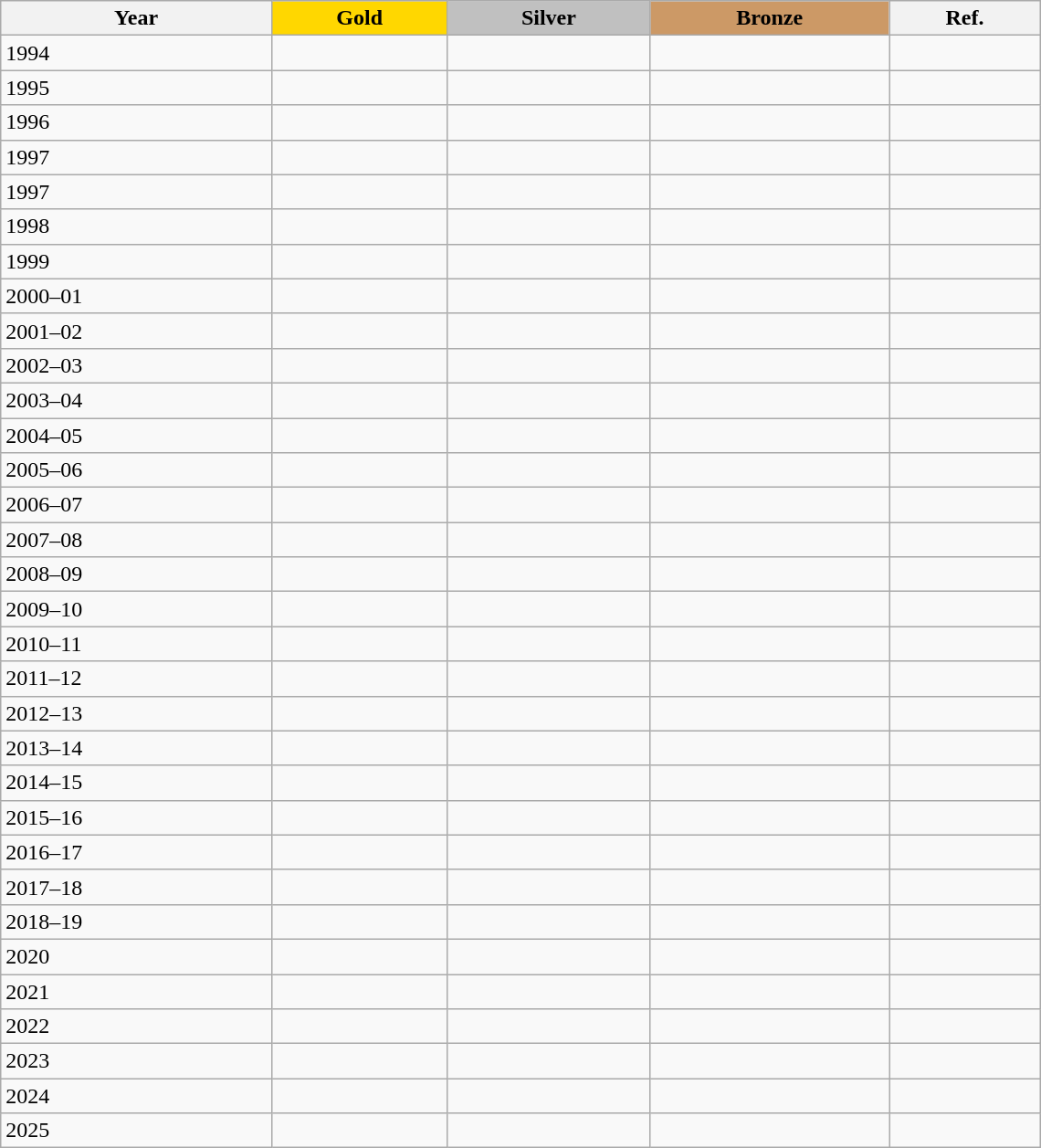<table class="wikitable sortable" style="width: 760px;">
<tr>
<th scope=col>Year</th>
<th scope=col style="background-color:Gold">Gold</th>
<th scope=col style="background-color:Silver">Silver</th>
<th scope=col style="background-color:#cc9966">Bronze</th>
<th class=unsortable>Ref.</th>
</tr>
<tr>
<td>1994</td>
<td></td>
<td></td>
<td></td>
<td></td>
</tr>
<tr>
<td>1995</td>
<td></td>
<td></td>
<td></td>
<td></td>
</tr>
<tr>
<td>1996</td>
<td></td>
<td></td>
<td></td>
<td></td>
</tr>
<tr>
<td>1997</td>
<td></td>
<td></td>
<td></td>
<td></td>
</tr>
<tr>
<td>1997</td>
<td></td>
<td></td>
<td></td>
<td></td>
</tr>
<tr>
<td>1998</td>
<td></td>
<td></td>
<td></td>
<td></td>
</tr>
<tr>
<td>1999</td>
<td></td>
<td></td>
<td></td>
<td></td>
</tr>
<tr>
<td>2000–01 </td>
<td></td>
<td></td>
<td></td>
<td></td>
</tr>
<tr>
<td>2001–02 </td>
<td></td>
<td></td>
<td></td>
<td></td>
</tr>
<tr>
<td>2002–03</td>
<td></td>
<td></td>
<td></td>
<td></td>
</tr>
<tr>
<td>2003–04 </td>
<td></td>
<td></td>
<td></td>
<td></td>
</tr>
<tr>
<td>2004–05</td>
<td></td>
<td></td>
<td></td>
<td></td>
</tr>
<tr>
<td>2005–06</td>
<td></td>
<td></td>
<td></td>
<td></td>
</tr>
<tr>
<td>2006–07</td>
<td></td>
<td></td>
<td></td>
<td></td>
</tr>
<tr>
<td>2007–08</td>
<td></td>
<td></td>
<td></td>
<td></td>
</tr>
<tr>
<td>2008–09</td>
<td></td>
<td></td>
<td></td>
<td></td>
</tr>
<tr>
<td>2009–10</td>
<td></td>
<td></td>
<td></td>
<td></td>
</tr>
<tr>
<td>2010–11</td>
<td></td>
<td></td>
<td></td>
<td></td>
</tr>
<tr>
<td>2011–12</td>
<td></td>
<td></td>
<td></td>
<td></td>
</tr>
<tr>
<td>2012–13</td>
<td></td>
<td></td>
<td></td>
<td></td>
</tr>
<tr>
<td>2013–14</td>
<td></td>
<td></td>
<td></td>
<td></td>
</tr>
<tr>
<td>2014–15</td>
<td></td>
<td></td>
<td></td>
<td></td>
</tr>
<tr>
<td>2015–16</td>
<td></td>
<td></td>
<td></td>
<td></td>
</tr>
<tr>
<td>2016–17</td>
<td></td>
<td></td>
<td></td>
<td></td>
</tr>
<tr>
<td>2017–18</td>
<td></td>
<td></td>
<td></td>
<td></td>
</tr>
<tr>
<td>2018–19</td>
<td></td>
<td></td>
<td></td>
<td></td>
</tr>
<tr>
<td>2020</td>
<td></td>
<td></td>
<td></td>
<td></td>
</tr>
<tr>
<td>2021</td>
<td></td>
<td></td>
<td></td>
<td></td>
</tr>
<tr>
<td>2022</td>
<td></td>
<td></td>
<td></td>
<td></td>
</tr>
<tr>
<td>2023</td>
<td></td>
<td></td>
<td></td>
<td></td>
</tr>
<tr>
<td>2024</td>
<td></td>
<td></td>
<td></td>
<td></td>
</tr>
<tr>
<td>2025</td>
<td></td>
<td></td>
<td></td>
<td></td>
</tr>
</table>
